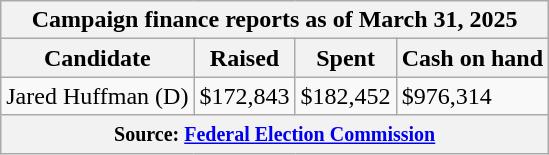<table class="wikitable sortable">
<tr>
<th colspan=4>Campaign finance reports as of March 31, 2025</th>
</tr>
<tr style="text-align:center;">
<th>Candidate</th>
<th>Raised</th>
<th>Spent</th>
<th>Cash on hand</th>
</tr>
<tr>
<td>Jared Huffman (D)</td>
<td>$172,843</td>
<td>$182,452</td>
<td>$976,314</td>
</tr>
<tr>
<th colspan="4"><small>Source: <a href='#'>Federal Election Commission</a></small></th>
</tr>
</table>
